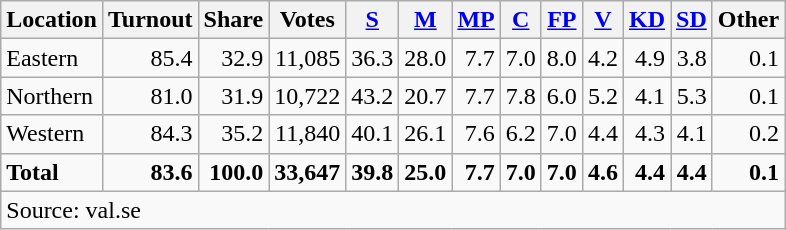<table class="wikitable sortable" style=text-align:right>
<tr>
<th>Location</th>
<th>Turnout</th>
<th>Share</th>
<th>Votes</th>
<th><a href='#'>S</a></th>
<th><a href='#'>M</a></th>
<th><a href='#'>MP</a></th>
<th><a href='#'>C</a></th>
<th><a href='#'>FP</a></th>
<th><a href='#'>V</a></th>
<th><a href='#'>KD</a></th>
<th><a href='#'>SD</a></th>
<th>Other</th>
</tr>
<tr>
<td align=left>Eastern</td>
<td>85.4</td>
<td>32.9</td>
<td>11,085</td>
<td>36.3</td>
<td>28.0</td>
<td>7.7</td>
<td>7.0</td>
<td>8.0</td>
<td>4.2</td>
<td>4.9</td>
<td>3.8</td>
<td>0.1</td>
</tr>
<tr>
<td align=left>Northern</td>
<td>81.0</td>
<td>31.9</td>
<td>10,722</td>
<td>43.2</td>
<td>20.7</td>
<td>7.7</td>
<td>7.8</td>
<td>6.0</td>
<td>5.2</td>
<td>4.1</td>
<td>5.3</td>
<td>0.1</td>
</tr>
<tr>
<td align=left>Western</td>
<td>84.3</td>
<td>35.2</td>
<td>11,840</td>
<td>40.1</td>
<td>26.1</td>
<td>7.6</td>
<td>6.2</td>
<td>7.0</td>
<td>4.4</td>
<td>4.3</td>
<td>4.1</td>
<td>0.2</td>
</tr>
<tr>
<td align=left><strong>Total</strong></td>
<td><strong>83.6</strong></td>
<td><strong>100.0</strong></td>
<td><strong>33,647</strong></td>
<td><strong>39.8</strong></td>
<td><strong>25.0</strong></td>
<td><strong>7.7</strong></td>
<td><strong>7.0</strong></td>
<td><strong>7.0</strong></td>
<td><strong>4.6</strong></td>
<td><strong>4.4</strong></td>
<td><strong>4.4</strong></td>
<td><strong>0.1</strong></td>
</tr>
<tr>
<td align=left colspan=13>Source: val.se </td>
</tr>
</table>
